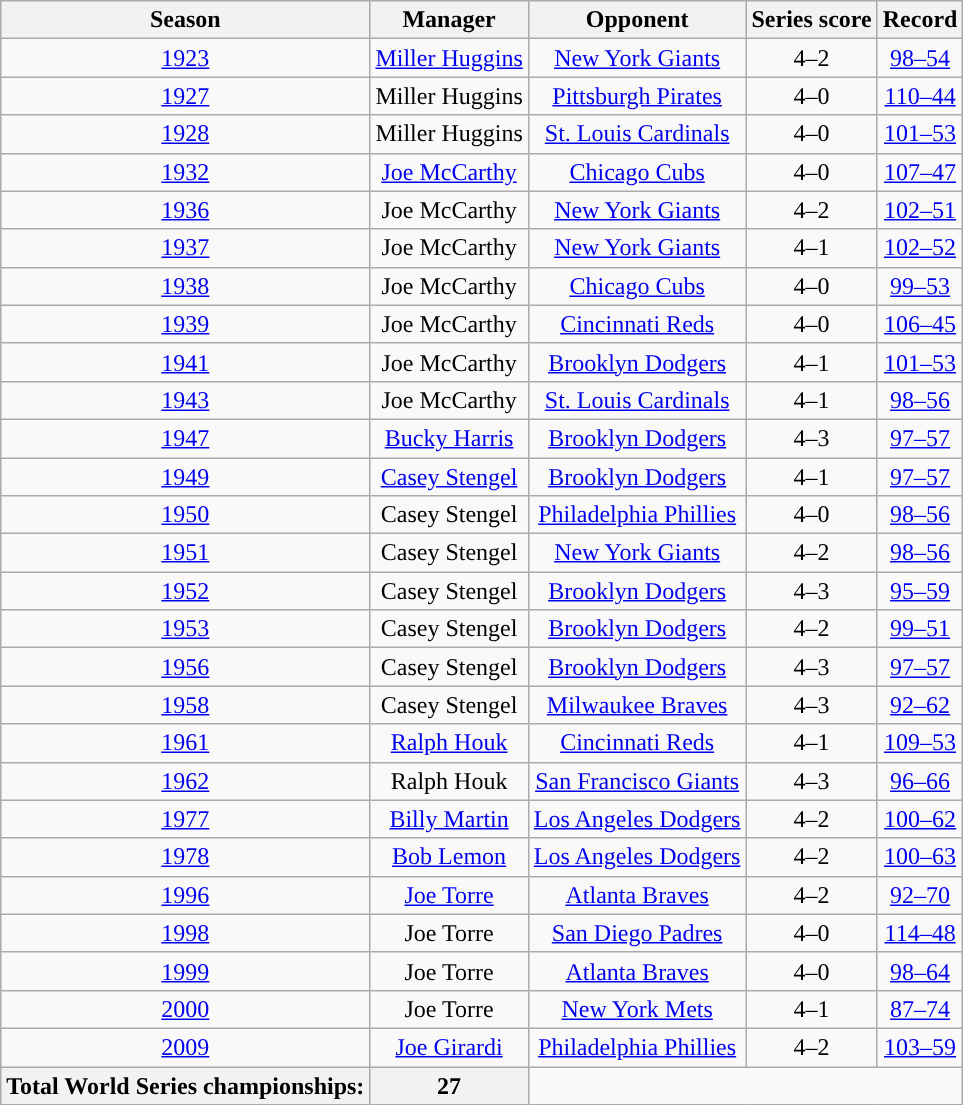<table class="wikitable">
<tr>
<th>Season</th>
<th>Manager</th>
<th>Opponent</th>
<th>Series score</th>
<th>Record</th>
</tr>
<tr style="text-align:center;">
<td><a href='#'>1923</a></td>
<td><a href='#'>Miller Huggins</a></td>
<td><a href='#'>New York Giants</a></td>
<td>4–2</td>
<td><a href='#'>98–54</a></td>
</tr>
<tr style="text-align:center;">
<td><a href='#'>1927</a></td>
<td>Miller Huggins</td>
<td><a href='#'>Pittsburgh Pirates</a></td>
<td>4–0</td>
<td><a href='#'>110–44</a></td>
</tr>
<tr style="text-align:center;">
<td><a href='#'>1928</a></td>
<td>Miller Huggins</td>
<td><a href='#'>St. Louis Cardinals</a></td>
<td>4–0</td>
<td><a href='#'>101–53</a></td>
</tr>
<tr style="text-align:center;">
<td><a href='#'>1932</a></td>
<td><a href='#'>Joe McCarthy</a></td>
<td><a href='#'>Chicago Cubs</a></td>
<td>4–0</td>
<td><a href='#'>107–47</a></td>
</tr>
<tr style="text-align:center;">
<td><a href='#'>1936</a></td>
<td>Joe McCarthy</td>
<td><a href='#'>New York Giants</a></td>
<td>4–2</td>
<td><a href='#'>102–51</a></td>
</tr>
<tr style="text-align:center;">
<td><a href='#'>1937</a></td>
<td>Joe McCarthy</td>
<td><a href='#'>New York Giants</a></td>
<td>4–1</td>
<td><a href='#'>102–52</a></td>
</tr>
<tr style="text-align:center;">
<td><a href='#'>1938</a></td>
<td>Joe McCarthy</td>
<td><a href='#'>Chicago Cubs</a></td>
<td>4–0</td>
<td><a href='#'>99–53</a></td>
</tr>
<tr style="text-align:center;">
<td><a href='#'>1939</a></td>
<td>Joe McCarthy</td>
<td><a href='#'>Cincinnati Reds</a></td>
<td>4–0</td>
<td><a href='#'>106–45</a></td>
</tr>
<tr style="text-align:center;">
<td><a href='#'>1941</a></td>
<td>Joe McCarthy</td>
<td><a href='#'>Brooklyn Dodgers</a></td>
<td>4–1</td>
<td><a href='#'>101–53</a></td>
</tr>
<tr style="text-align:center;">
<td><a href='#'>1943</a></td>
<td>Joe McCarthy</td>
<td><a href='#'>St. Louis Cardinals</a></td>
<td>4–1</td>
<td><a href='#'>98–56</a></td>
</tr>
<tr style="text-align:center;">
<td><a href='#'>1947</a></td>
<td><a href='#'>Bucky Harris</a></td>
<td><a href='#'>Brooklyn Dodgers</a></td>
<td>4–3</td>
<td><a href='#'>97–57</a></td>
</tr>
<tr style="text-align:center;">
<td><a href='#'>1949</a></td>
<td><a href='#'>Casey Stengel</a></td>
<td><a href='#'>Brooklyn Dodgers</a></td>
<td>4–1</td>
<td><a href='#'>97–57</a></td>
</tr>
<tr style="text-align:center;">
<td><a href='#'>1950</a></td>
<td>Casey Stengel</td>
<td><a href='#'>Philadelphia Phillies</a></td>
<td>4–0</td>
<td><a href='#'>98–56</a></td>
</tr>
<tr style="text-align:center;">
<td><a href='#'>1951</a></td>
<td>Casey Stengel</td>
<td><a href='#'>New York Giants</a></td>
<td>4–2</td>
<td><a href='#'>98–56</a></td>
</tr>
<tr style="text-align:center;">
<td><a href='#'>1952</a></td>
<td>Casey Stengel</td>
<td><a href='#'>Brooklyn Dodgers</a></td>
<td>4–3</td>
<td><a href='#'>95–59</a></td>
</tr>
<tr style="text-align:center;">
<td><a href='#'>1953</a></td>
<td>Casey Stengel</td>
<td><a href='#'>Brooklyn Dodgers</a></td>
<td>4–2</td>
<td><a href='#'>99–51</a></td>
</tr>
<tr style="text-align:center;">
<td><a href='#'>1956</a></td>
<td>Casey Stengel</td>
<td><a href='#'>Brooklyn Dodgers</a></td>
<td>4–3</td>
<td><a href='#'>97–57</a></td>
</tr>
<tr style="text-align:center;">
<td><a href='#'>1958</a></td>
<td>Casey Stengel</td>
<td><a href='#'>Milwaukee Braves</a></td>
<td>4–3</td>
<td><a href='#'>92–62</a></td>
</tr>
<tr style="text-align:center;">
<td><a href='#'>1961</a></td>
<td><a href='#'>Ralph Houk</a></td>
<td><a href='#'>Cincinnati Reds</a></td>
<td>4–1</td>
<td><a href='#'>109–53</a></td>
</tr>
<tr style="text-align:center;">
<td><a href='#'>1962</a></td>
<td>Ralph Houk</td>
<td><a href='#'>San Francisco Giants</a></td>
<td>4–3</td>
<td><a href='#'>96–66</a></td>
</tr>
<tr style="text-align:center;">
<td><a href='#'>1977</a></td>
<td><a href='#'>Billy Martin</a></td>
<td><a href='#'>Los Angeles Dodgers</a></td>
<td>4–2</td>
<td><a href='#'>100–62</a></td>
</tr>
<tr style="text-align:center;">
<td><a href='#'>1978</a></td>
<td><a href='#'>Bob Lemon</a></td>
<td><a href='#'>Los Angeles Dodgers</a></td>
<td>4–2</td>
<td><a href='#'>100–63</a></td>
</tr>
<tr style="text-align:center;">
<td><a href='#'>1996</a></td>
<td><a href='#'>Joe Torre</a></td>
<td><a href='#'>Atlanta Braves</a></td>
<td>4–2</td>
<td><a href='#'>92–70</a></td>
</tr>
<tr style="text-align:center;">
<td><a href='#'>1998</a></td>
<td>Joe Torre</td>
<td><a href='#'>San Diego Padres</a></td>
<td>4–0</td>
<td><a href='#'>114–48</a></td>
</tr>
<tr style="text-align:center;">
<td><a href='#'>1999</a></td>
<td>Joe Torre</td>
<td><a href='#'>Atlanta Braves</a></td>
<td>4–0</td>
<td><a href='#'>98–64</a></td>
</tr>
<tr style="text-align:center;">
<td><a href='#'>2000</a></td>
<td>Joe Torre</td>
<td><a href='#'>New York Mets</a></td>
<td>4–1</td>
<td><a href='#'>87–74</a></td>
</tr>
<tr style="text-align:center;">
<td><a href='#'>2009</a></td>
<td><a href='#'>Joe Girardi</a></td>
<td><a href='#'>Philadelphia Phillies</a></td>
<td>4–2</td>
<td><a href='#'>103–59</a></td>
</tr>
<tr style="text-align:center;">
<th>Total World Series championships:</th>
<th>27</th>
</tr>
</table>
